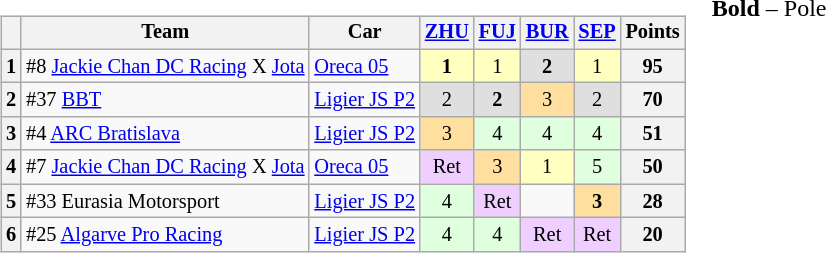<table>
<tr>
<td valign="top"><br><table class="wikitable" style="font-size: 85%; text-align:center;">
<tr>
<th></th>
<th>Team</th>
<th>Car</th>
<th><a href='#'>ZHU</a><br></th>
<th><a href='#'>FUJ</a><br></th>
<th><a href='#'>BUR</a><br></th>
<th><a href='#'>SEP</a><br></th>
<th>Points</th>
</tr>
<tr>
<th>1</th>
<td align=left> #8 <a href='#'>Jackie Chan DC Racing</a> X <a href='#'>Jota</a></td>
<td align=left><a href='#'>Oreca 05</a></td>
<td style="background:#ffffbf;"><strong>1</strong></td>
<td style="background:#ffffbf;">1</td>
<td style="background:#dfdfdf;"><strong>2</strong></td>
<td style="background:#ffffbf;">1</td>
<th>95</th>
</tr>
<tr>
<th>2</th>
<td align=left> #37 <a href='#'>BBT</a></td>
<td align=left><a href='#'>Ligier JS P2</a></td>
<td style="background:#dfdfdf;">2</td>
<td style="background:#dfdfdf;"><strong>2</strong></td>
<td style="background:#ffdf9f;">3</td>
<td style="background:#dfdfdf;">2</td>
<th>70</th>
</tr>
<tr>
<th>3</th>
<td align=left> #4 <a href='#'>ARC Bratislava</a></td>
<td align=left><a href='#'>Ligier JS P2</a></td>
<td style="background:#ffdf9f;">3</td>
<td style="background:#dfffdf;">4</td>
<td style="background:#dfffdf;">4</td>
<td style="background:#dfffdf;">4</td>
<th>51</th>
</tr>
<tr>
<th>4</th>
<td align="left"> #7 <a href='#'>Jackie Chan DC Racing</a> X <a href='#'>Jota</a></td>
<td align=left><a href='#'>Oreca 05</a></td>
<td style="background:#efcfff;">Ret</td>
<td style="background:#ffdf9f;">3</td>
<td style="background:#ffffbf;">1</td>
<td style="background:#dfffdf;">5</td>
<th>50</th>
</tr>
<tr>
<th>5</th>
<td align="left"> #33 Eurasia Motorsport</td>
<td align="left"><a href='#'>Ligier JS P2</a></td>
<td style="background:#dfffdf;">4</td>
<td style="background:#efcfff;">Ret</td>
<td></td>
<td style="background:#ffdf9f;"><strong>3</strong></td>
<th>28</th>
</tr>
<tr>
<th>6</th>
<td align="left"> #25 <a href='#'>Algarve Pro Racing</a></td>
<td align="left"><a href='#'>Ligier JS P2</a></td>
<td style="background:#dfffdf;">4</td>
<td style="background:#dfffdf;">4</td>
<td style="background:#efcfff;">Ret</td>
<td style="background:#efcfff;">Ret</td>
<th>20</th>
</tr>
</table>
</td>
<td valign="top"><br>
<span><strong>Bold</strong> – Pole<br></span></td>
</tr>
</table>
